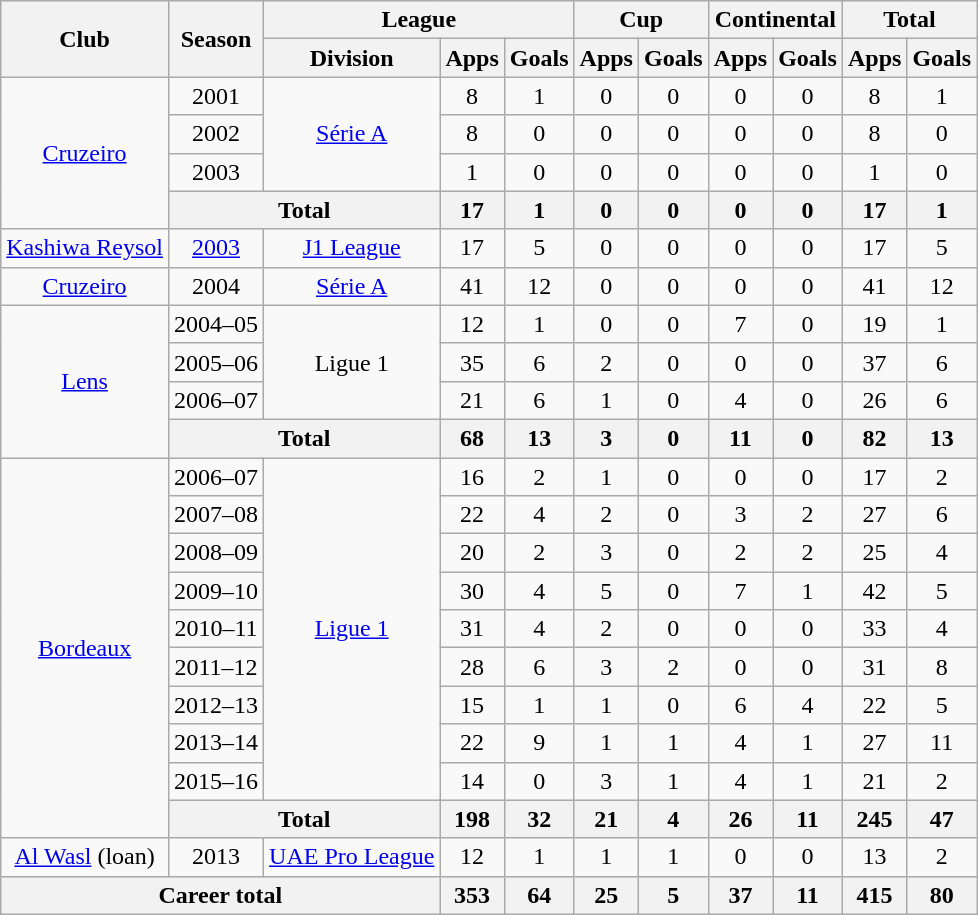<table class="wikitable" style="text-align:center">
<tr>
<th rowspan="2">Club</th>
<th rowspan="2">Season</th>
<th colspan="3">League</th>
<th colspan="2">Cup</th>
<th colspan="2">Continental</th>
<th colspan="2">Total</th>
</tr>
<tr>
<th>Division</th>
<th>Apps</th>
<th>Goals</th>
<th>Apps</th>
<th>Goals</th>
<th>Apps</th>
<th>Goals</th>
<th>Apps</th>
<th>Goals</th>
</tr>
<tr>
<td rowspan="4"><a href='#'>Cruzeiro</a></td>
<td>2001</td>
<td rowspan="3"><a href='#'>Série A</a></td>
<td>8</td>
<td>1</td>
<td>0</td>
<td>0</td>
<td>0</td>
<td>0</td>
<td>8</td>
<td>1</td>
</tr>
<tr>
<td>2002</td>
<td>8</td>
<td>0</td>
<td>0</td>
<td>0</td>
<td>0</td>
<td>0</td>
<td>8</td>
<td>0</td>
</tr>
<tr>
<td>2003</td>
<td>1</td>
<td>0</td>
<td>0</td>
<td>0</td>
<td>0</td>
<td>0</td>
<td>1</td>
<td>0</td>
</tr>
<tr>
<th colspan="2">Total</th>
<th>17</th>
<th>1</th>
<th>0</th>
<th>0</th>
<th>0</th>
<th>0</th>
<th>17</th>
<th>1</th>
</tr>
<tr>
<td><a href='#'>Kashiwa Reysol</a></td>
<td><a href='#'>2003</a></td>
<td><a href='#'>J1 League</a></td>
<td>17</td>
<td>5</td>
<td>0</td>
<td>0</td>
<td>0</td>
<td>0</td>
<td>17</td>
<td>5</td>
</tr>
<tr>
<td><a href='#'>Cruzeiro</a></td>
<td>2004</td>
<td><a href='#'>Série A</a></td>
<td>41</td>
<td>12</td>
<td>0</td>
<td>0</td>
<td>0</td>
<td>0</td>
<td>41</td>
<td>12</td>
</tr>
<tr>
<td rowspan="4"><a href='#'>Lens</a></td>
<td>2004–05</td>
<td rowspan="3">Ligue 1</td>
<td>12</td>
<td>1</td>
<td>0</td>
<td>0</td>
<td>7</td>
<td>0</td>
<td>19</td>
<td>1</td>
</tr>
<tr>
<td>2005–06</td>
<td>35</td>
<td>6</td>
<td>2</td>
<td>0</td>
<td>0</td>
<td>0</td>
<td>37</td>
<td>6</td>
</tr>
<tr>
<td>2006–07</td>
<td>21</td>
<td>6</td>
<td>1</td>
<td>0</td>
<td>4</td>
<td>0</td>
<td>26</td>
<td>6</td>
</tr>
<tr>
<th colspan="2">Total</th>
<th>68</th>
<th>13</th>
<th>3</th>
<th>0</th>
<th>11</th>
<th>0</th>
<th>82</th>
<th>13</th>
</tr>
<tr>
<td rowspan="10"><a href='#'>Bordeaux</a></td>
<td>2006–07</td>
<td rowspan="9"><a href='#'>Ligue 1</a></td>
<td>16</td>
<td>2</td>
<td>1</td>
<td>0</td>
<td>0</td>
<td>0</td>
<td>17</td>
<td>2</td>
</tr>
<tr>
<td>2007–08</td>
<td>22</td>
<td>4</td>
<td>2</td>
<td>0</td>
<td>3</td>
<td>2</td>
<td>27</td>
<td>6</td>
</tr>
<tr>
<td>2008–09</td>
<td>20</td>
<td>2</td>
<td>3</td>
<td>0</td>
<td>2</td>
<td>2</td>
<td>25</td>
<td>4</td>
</tr>
<tr>
<td>2009–10</td>
<td>30</td>
<td>4</td>
<td>5</td>
<td>0</td>
<td>7</td>
<td>1</td>
<td>42</td>
<td>5</td>
</tr>
<tr>
<td>2010–11</td>
<td>31</td>
<td>4</td>
<td>2</td>
<td>0</td>
<td>0</td>
<td>0</td>
<td>33</td>
<td>4</td>
</tr>
<tr>
<td>2011–12</td>
<td>28</td>
<td>6</td>
<td>3</td>
<td>2</td>
<td>0</td>
<td>0</td>
<td>31</td>
<td>8</td>
</tr>
<tr>
<td>2012–13</td>
<td>15</td>
<td>1</td>
<td>1</td>
<td>0</td>
<td>6</td>
<td>4</td>
<td>22</td>
<td>5</td>
</tr>
<tr>
<td>2013–14</td>
<td>22</td>
<td>9</td>
<td>1</td>
<td>1</td>
<td>4</td>
<td>1</td>
<td>27</td>
<td>11</td>
</tr>
<tr>
<td>2015–16</td>
<td>14</td>
<td>0</td>
<td>3</td>
<td>1</td>
<td>4</td>
<td>1</td>
<td>21</td>
<td>2</td>
</tr>
<tr>
<th colspan="2">Total</th>
<th>198</th>
<th>32</th>
<th>21</th>
<th>4</th>
<th>26</th>
<th>11</th>
<th>245</th>
<th>47</th>
</tr>
<tr>
<td><a href='#'>Al Wasl</a> (loan)</td>
<td>2013</td>
<td><a href='#'>UAE Pro League</a></td>
<td>12</td>
<td>1</td>
<td>1</td>
<td>1</td>
<td>0</td>
<td>0</td>
<td>13</td>
<td>2</td>
</tr>
<tr>
<th colspan="3">Career total</th>
<th>353</th>
<th>64</th>
<th>25</th>
<th>5</th>
<th>37</th>
<th>11</th>
<th>415</th>
<th>80</th>
</tr>
</table>
